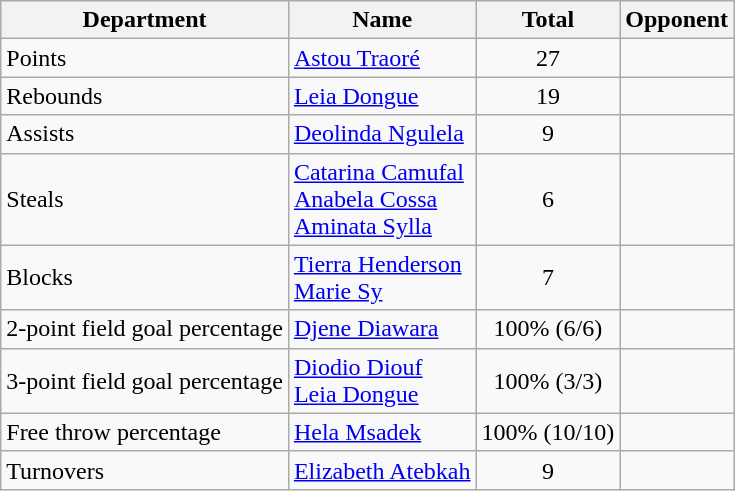<table class=wikitable>
<tr>
<th>Department</th>
<th>Name</th>
<th>Total</th>
<th>Opponent</th>
</tr>
<tr>
<td>Points</td>
<td> <a href='#'>Astou Traoré</a></td>
<td align=center>27</td>
<td></td>
</tr>
<tr>
<td>Rebounds</td>
<td> <a href='#'>Leia Dongue</a></td>
<td align=center>19</td>
<td></td>
</tr>
<tr>
<td>Assists</td>
<td> <a href='#'>Deolinda Ngulela</a></td>
<td align=center>9</td>
<td></td>
</tr>
<tr>
<td>Steals</td>
<td> <a href='#'>Catarina Camufal</a><br> <a href='#'>Anabela Cossa</a><br> <a href='#'>Aminata Sylla</a></td>
<td align=center>6</td>
<td><br><br></td>
</tr>
<tr>
<td>Blocks</td>
<td> <a href='#'>Tierra Henderson</a><br> <a href='#'>Marie Sy</a></td>
<td align=center>7</td>
<td><br></td>
</tr>
<tr>
<td>2-point field goal percentage</td>
<td> <a href='#'>Djene Diawara</a></td>
<td align=center>100% (6/6)</td>
<td></td>
</tr>
<tr>
<td>3-point field goal percentage</td>
<td> <a href='#'>Diodio Diouf</a><br> <a href='#'>Leia Dongue</a></td>
<td align=center>100% (3/3)</td>
<td><br></td>
</tr>
<tr>
<td>Free throw percentage</td>
<td> <a href='#'>Hela Msadek</a></td>
<td align=center>100% (10/10)</td>
<td></td>
</tr>
<tr>
<td>Turnovers</td>
<td> <a href='#'>Elizabeth Atebkah</a></td>
<td align=center>9</td>
<td></td>
</tr>
</table>
